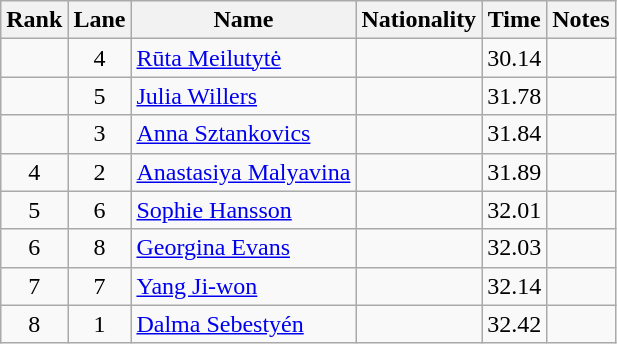<table class="wikitable sortable" style="text-align:center">
<tr>
<th>Rank</th>
<th>Lane</th>
<th>Name</th>
<th>Nationality</th>
<th>Time</th>
<th>Notes</th>
</tr>
<tr>
<td></td>
<td>4</td>
<td align=left><a href='#'>Rūta Meilutytė</a></td>
<td align=left></td>
<td>30.14</td>
<td></td>
</tr>
<tr>
<td></td>
<td>5</td>
<td align=left><a href='#'>Julia Willers</a></td>
<td align=left></td>
<td>31.78</td>
<td></td>
</tr>
<tr>
<td></td>
<td>3</td>
<td align=left><a href='#'>Anna Sztankovics</a></td>
<td align=left></td>
<td>31.84</td>
<td></td>
</tr>
<tr>
<td>4</td>
<td>2</td>
<td align=left><a href='#'>Anastasiya Malyavina</a></td>
<td align=left></td>
<td>31.89</td>
<td></td>
</tr>
<tr>
<td>5</td>
<td>6</td>
<td align=left><a href='#'>Sophie Hansson</a></td>
<td align=left></td>
<td>32.01</td>
<td></td>
</tr>
<tr>
<td>6</td>
<td>8</td>
<td align=left><a href='#'>Georgina Evans</a></td>
<td align=left></td>
<td>32.03</td>
<td></td>
</tr>
<tr>
<td>7</td>
<td>7</td>
<td align=left><a href='#'>Yang Ji-won</a></td>
<td align=left></td>
<td>32.14</td>
<td></td>
</tr>
<tr>
<td>8</td>
<td>1</td>
<td align=left><a href='#'>Dalma Sebestyén</a></td>
<td align=left></td>
<td>32.42</td>
<td></td>
</tr>
</table>
